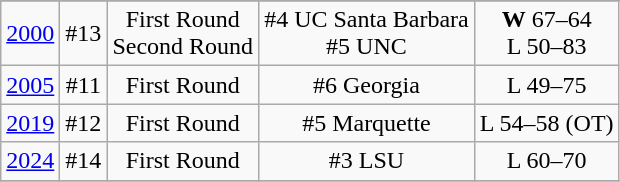<table class="wikitable" style="text-align:center">
<tr>
</tr>
<tr>
<td rowspan=1><a href='#'>2000</a></td>
<td>#13</td>
<td>First Round<br>Second Round</td>
<td>#4 UC Santa Barbara<br>#5 UNC</td>
<td><strong>W</strong> 67–64<br>L 50–83</td>
</tr>
<tr style="text-align:center;">
<td rowspan=1><a href='#'>2005</a></td>
<td>#11</td>
<td>First Round</td>
<td>#6 Georgia</td>
<td>L 49–75</td>
</tr>
<tr style="text-align:center;">
<td rowspan=1><a href='#'>2019</a></td>
<td>#12</td>
<td>First Round</td>
<td>#5 Marquette</td>
<td>L 54–58 (OT)</td>
</tr>
<tr style="text-align:center;">
<td rowspan=1><a href='#'>2024</a></td>
<td>#14</td>
<td>First Round</td>
<td>#3 LSU</td>
<td>L 60–70</td>
</tr>
<tr style="text-align:center;">
</tr>
</table>
